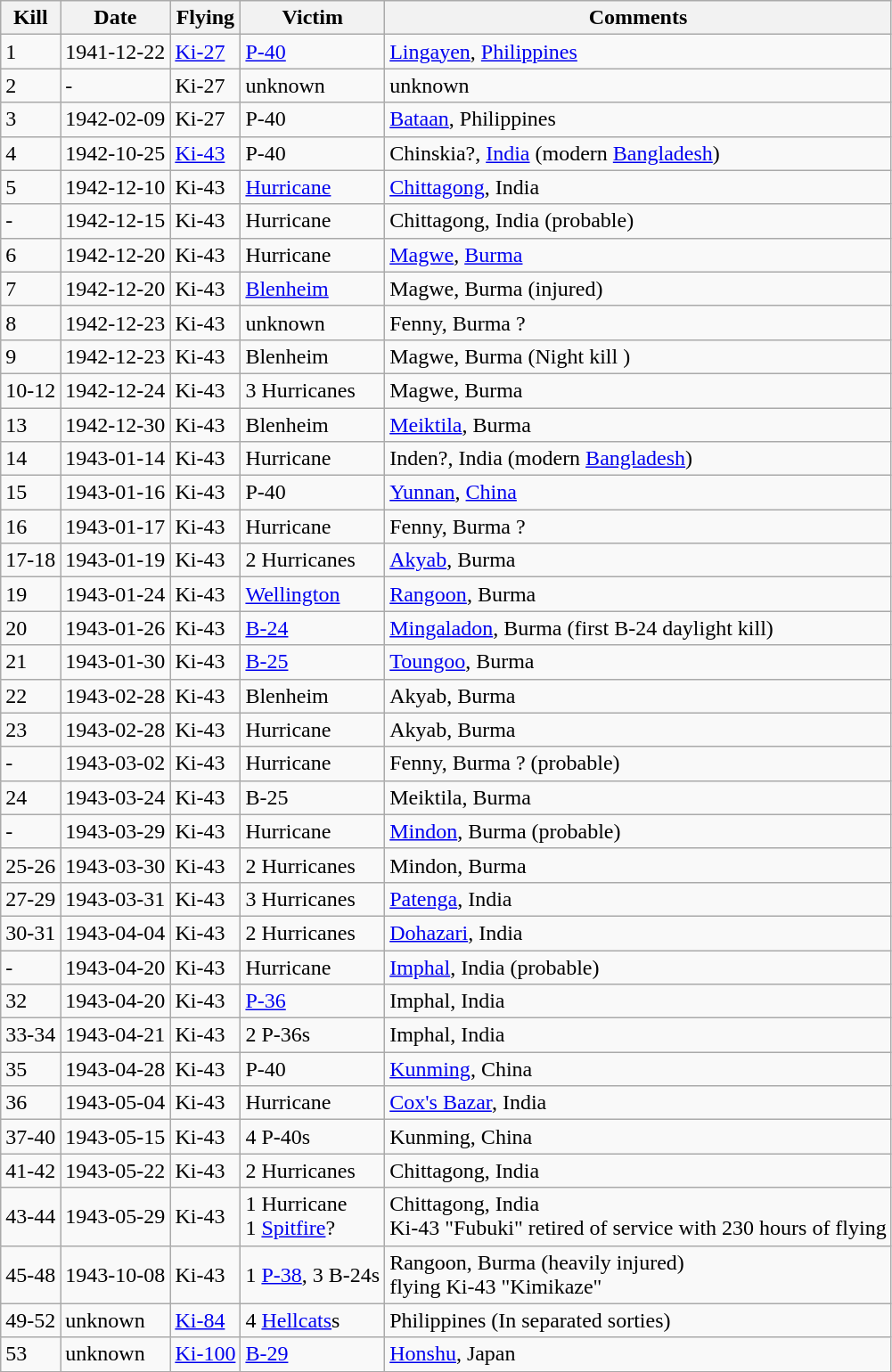<table class="wikitable">
<tr>
<th>Kill</th>
<th>Date</th>
<th>Flying</th>
<th>Victim</th>
<th>Comments</th>
</tr>
<tr>
<td>1</td>
<td>1941-12-22</td>
<td><a href='#'>Ki-27</a></td>
<td><a href='#'>P-40</a></td>
<td><a href='#'>Lingayen</a>, <a href='#'>Philippines</a></td>
</tr>
<tr>
<td>2</td>
<td>-</td>
<td>Ki-27</td>
<td>unknown</td>
<td>unknown</td>
</tr>
<tr>
<td>3</td>
<td>1942-02-09</td>
<td>Ki-27</td>
<td>P-40</td>
<td><a href='#'>Bataan</a>, Philippines</td>
</tr>
<tr>
<td>4</td>
<td>1942-10-25</td>
<td><a href='#'>Ki-43</a></td>
<td>P-40</td>
<td>Chinskia?, <a href='#'>India</a> (modern <a href='#'>Bangladesh</a>)</td>
</tr>
<tr>
<td>5</td>
<td>1942-12-10</td>
<td>Ki-43</td>
<td><a href='#'>Hurricane</a></td>
<td><a href='#'>Chittagong</a>, India</td>
</tr>
<tr>
<td>-</td>
<td>1942-12-15</td>
<td>Ki-43</td>
<td>Hurricane</td>
<td>Chittagong, India (probable)</td>
</tr>
<tr>
<td>6</td>
<td>1942-12-20</td>
<td>Ki-43</td>
<td>Hurricane</td>
<td><a href='#'>Magwe</a>, <a href='#'>Burma</a></td>
</tr>
<tr>
<td>7</td>
<td>1942-12-20</td>
<td>Ki-43</td>
<td><a href='#'>Blenheim</a></td>
<td>Magwe, Burma (injured)</td>
</tr>
<tr>
<td>8</td>
<td>1942-12-23</td>
<td>Ki-43</td>
<td>unknown</td>
<td>Fenny, Burma ?</td>
</tr>
<tr>
<td>9</td>
<td>1942-12-23</td>
<td>Ki-43</td>
<td>Blenheim</td>
<td>Magwe, Burma (Night kill )</td>
</tr>
<tr>
<td>10-12</td>
<td>1942-12-24</td>
<td>Ki-43</td>
<td>3 Hurricanes</td>
<td>Magwe, Burma</td>
</tr>
<tr>
<td>13</td>
<td>1942-12-30</td>
<td>Ki-43</td>
<td>Blenheim</td>
<td><a href='#'>Meiktila</a>, Burma</td>
</tr>
<tr>
<td>14</td>
<td>1943-01-14</td>
<td>Ki-43</td>
<td>Hurricane</td>
<td>Inden?, India (modern <a href='#'>Bangladesh</a>)</td>
</tr>
<tr>
<td>15</td>
<td>1943-01-16</td>
<td>Ki-43</td>
<td>P-40</td>
<td><a href='#'>Yunnan</a>, <a href='#'>China</a></td>
</tr>
<tr>
<td>16</td>
<td>1943-01-17</td>
<td>Ki-43</td>
<td>Hurricane</td>
<td>Fenny, Burma ?</td>
</tr>
<tr>
<td>17-18</td>
<td>1943-01-19</td>
<td>Ki-43</td>
<td>2 Hurricanes</td>
<td><a href='#'>Akyab</a>, Burma</td>
</tr>
<tr>
<td>19</td>
<td>1943-01-24</td>
<td>Ki-43</td>
<td><a href='#'>Wellington</a></td>
<td><a href='#'>Rangoon</a>, Burma</td>
</tr>
<tr>
<td>20</td>
<td>1943-01-26</td>
<td>Ki-43</td>
<td><a href='#'>B-24</a></td>
<td><a href='#'>Mingaladon</a>, Burma (first B-24 daylight kill)</td>
</tr>
<tr>
<td>21</td>
<td>1943-01-30</td>
<td>Ki-43</td>
<td><a href='#'>B-25</a></td>
<td><a href='#'>Toungoo</a>, Burma</td>
</tr>
<tr>
<td>22</td>
<td>1943-02-28</td>
<td>Ki-43</td>
<td>Blenheim</td>
<td>Akyab, Burma</td>
</tr>
<tr>
<td>23</td>
<td>1943-02-28</td>
<td>Ki-43</td>
<td>Hurricane</td>
<td>Akyab, Burma</td>
</tr>
<tr>
<td>-</td>
<td>1943-03-02</td>
<td>Ki-43</td>
<td>Hurricane</td>
<td>Fenny, Burma ? (probable)</td>
</tr>
<tr>
<td>24</td>
<td>1943-03-24</td>
<td>Ki-43</td>
<td>B-25</td>
<td>Meiktila, Burma</td>
</tr>
<tr>
<td>-</td>
<td>1943-03-29</td>
<td>Ki-43</td>
<td>Hurricane</td>
<td><a href='#'>Mindon</a>, Burma (probable)</td>
</tr>
<tr>
<td>25-26</td>
<td>1943-03-30</td>
<td>Ki-43</td>
<td>2 Hurricanes</td>
<td>Mindon, Burma</td>
</tr>
<tr>
<td>27-29</td>
<td>1943-03-31</td>
<td>Ki-43</td>
<td>3 Hurricanes</td>
<td><a href='#'>Patenga</a>, India</td>
</tr>
<tr>
<td>30-31</td>
<td>1943-04-04</td>
<td>Ki-43</td>
<td>2 Hurricanes</td>
<td><a href='#'>Dohazari</a>, India</td>
</tr>
<tr>
<td>-</td>
<td>1943-04-20</td>
<td>Ki-43</td>
<td>Hurricane</td>
<td><a href='#'>Imphal</a>, India (probable)</td>
</tr>
<tr>
<td>32</td>
<td>1943-04-20</td>
<td>Ki-43</td>
<td><a href='#'>P-36</a></td>
<td>Imphal, India</td>
</tr>
<tr>
<td>33-34</td>
<td>1943-04-21</td>
<td>Ki-43</td>
<td>2 P-36s</td>
<td>Imphal, India</td>
</tr>
<tr>
<td>35</td>
<td>1943-04-28</td>
<td>Ki-43</td>
<td>P-40</td>
<td><a href='#'>Kunming</a>, China</td>
</tr>
<tr>
<td>36</td>
<td>1943-05-04</td>
<td>Ki-43</td>
<td>Hurricane</td>
<td><a href='#'>Cox's Bazar</a>, India</td>
</tr>
<tr>
<td>37-40</td>
<td>1943-05-15</td>
<td>Ki-43</td>
<td>4 P-40s</td>
<td>Kunming, China</td>
</tr>
<tr>
<td>41-42</td>
<td>1943-05-22</td>
<td>Ki-43</td>
<td>2 Hurricanes</td>
<td>Chittagong, India</td>
</tr>
<tr>
<td>43-44</td>
<td>1943-05-29</td>
<td>Ki-43</td>
<td>1 Hurricane<br> 1 <a href='#'>Spitfire</a>?</td>
<td>Chittagong, India<br> Ki-43 "Fubuki" retired of service with 230 hours of flying</td>
</tr>
<tr>
<td>45-48</td>
<td>1943-10-08</td>
<td>Ki-43</td>
<td>1 <a href='#'>P-38</a>, 3 B-24s</td>
<td>Rangoon, Burma (heavily injured)<br> flying Ki-43 "Kimikaze"</td>
</tr>
<tr>
<td>49-52</td>
<td>unknown</td>
<td><a href='#'>Ki-84</a></td>
<td>4 <a href='#'>Hellcats</a>s</td>
<td>Philippines (In separated sorties)</td>
</tr>
<tr>
<td>53</td>
<td>unknown</td>
<td><a href='#'>Ki-100</a></td>
<td><a href='#'>B-29</a></td>
<td><a href='#'>Honshu</a>, Japan</td>
</tr>
</table>
